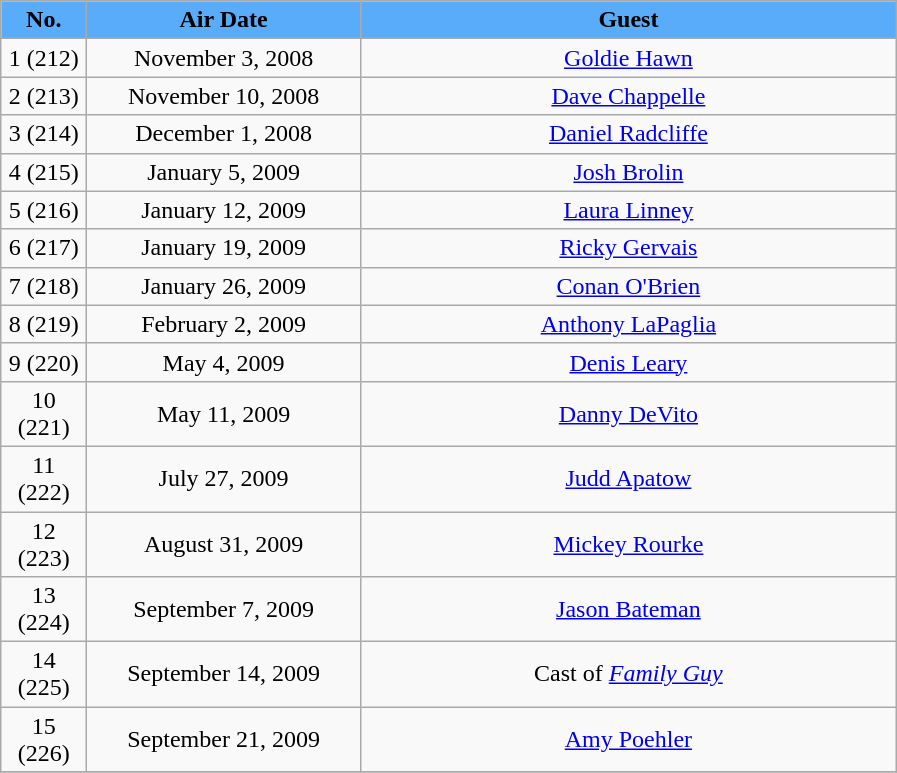<table class="wikitable" style="text-align:center;">
<tr>
<th width="50" style="background:#58ACFA">No.</th>
<th width="175" style="background:#58ACFA">Air Date</th>
<th width="350" style="background:#58ACFA">Guest</th>
</tr>
<tr>
<td>1 (212)</td>
<td>November 3, 2008</td>
<td><a href='#'>Goldie Hawn</a></td>
</tr>
<tr>
<td>2 (213)</td>
<td>November 10, 2008</td>
<td><a href='#'>Dave Chappelle</a></td>
</tr>
<tr>
<td>3 (214)</td>
<td>December 1, 2008</td>
<td><a href='#'>Daniel Radcliffe</a></td>
</tr>
<tr>
<td>4 (215)</td>
<td>January 5, 2009</td>
<td><a href='#'>Josh Brolin</a></td>
</tr>
<tr>
<td>5 (216)</td>
<td>January 12, 2009</td>
<td><a href='#'>Laura Linney</a></td>
</tr>
<tr>
<td>6 (217)</td>
<td>January 19, 2009</td>
<td><a href='#'>Ricky Gervais</a></td>
</tr>
<tr>
<td>7 (218)</td>
<td>January 26, 2009</td>
<td><a href='#'>Conan O'Brien</a></td>
</tr>
<tr>
<td>8 (219)</td>
<td>February 2, 2009</td>
<td><a href='#'>Anthony LaPaglia</a></td>
</tr>
<tr>
<td>9 (220)</td>
<td>May 4, 2009</td>
<td><a href='#'>Denis Leary</a></td>
</tr>
<tr>
<td>10 (221)</td>
<td>May 11, 2009</td>
<td><a href='#'>Danny DeVito</a></td>
</tr>
<tr>
<td>11 (222)</td>
<td>July 27, 2009</td>
<td><a href='#'>Judd Apatow</a></td>
</tr>
<tr>
<td>12 (223)</td>
<td>August 31, 2009</td>
<td><a href='#'>Mickey Rourke</a></td>
</tr>
<tr>
<td>13 (224)</td>
<td>September 7, 2009</td>
<td><a href='#'>Jason Bateman</a></td>
</tr>
<tr>
<td>14 (225)</td>
<td>September 14, 2009</td>
<td>Cast of <em><a href='#'>Family Guy</a></em></td>
</tr>
<tr>
<td>15 (226)</td>
<td>September 21, 2009</td>
<td><a href='#'>Amy Poehler</a></td>
</tr>
<tr>
</tr>
</table>
